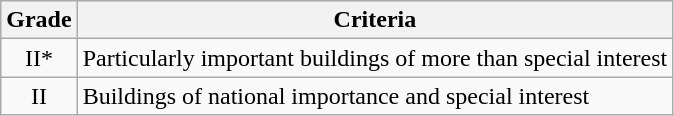<table class="wikitable">
<tr>
<th>Grade</th>
<th>Criteria</th>
</tr>
<tr>
<td align="center" >II*</td>
<td>Particularly important buildings of more than special interest</td>
</tr>
<tr>
<td align="center" >II</td>
<td>Buildings of national importance and special interest</td>
</tr>
</table>
